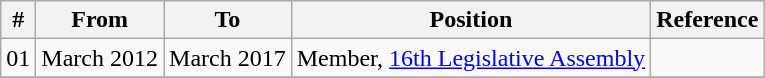<table class="wikitable sortable">
<tr>
<th>#</th>
<th>From</th>
<th>To</th>
<th>Position</th>
<th>Reference</th>
</tr>
<tr>
<td>01</td>
<td>March 2012</td>
<td>March 2017</td>
<td>Member, <a href='#'>16th Legislative Assembly</a></td>
<td></td>
</tr>
<tr>
</tr>
</table>
